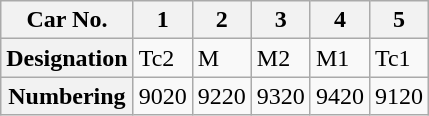<table class="wikitable">
<tr>
<th>Car No.</th>
<th>1</th>
<th>2</th>
<th>3</th>
<th>4</th>
<th>5</th>
</tr>
<tr>
<th>Designation</th>
<td>Tc2</td>
<td>M</td>
<td>M2</td>
<td>M1</td>
<td>Tc1</td>
</tr>
<tr>
<th>Numbering</th>
<td>9020</td>
<td>9220</td>
<td>9320</td>
<td>9420</td>
<td>9120</td>
</tr>
</table>
